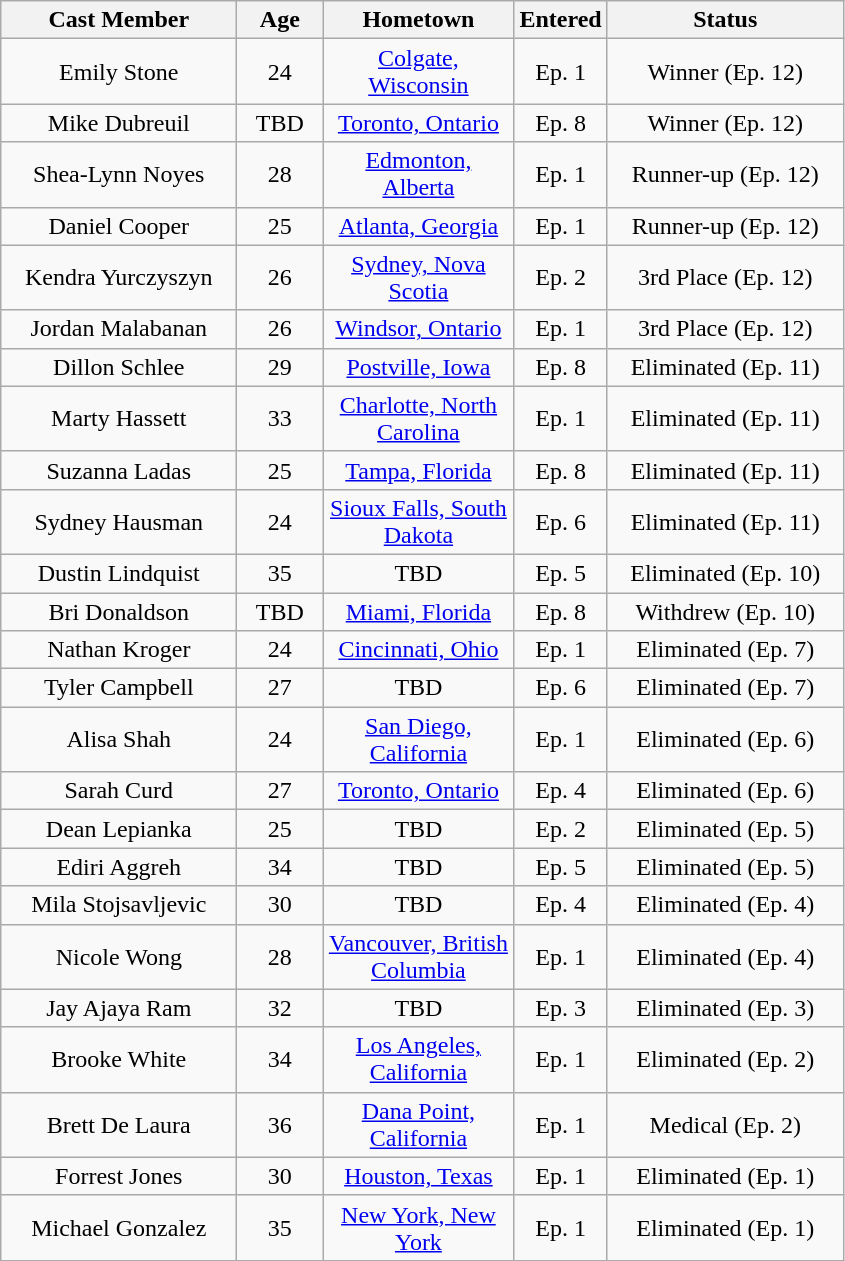<table class="wikitable sortable" style="text-align:center;">
<tr>
<th style="width:150px;">Cast Member</th>
<th style="width:50px;">Age</th>
<th style="width:120px;">Hometown</th>
<th style="width:50px;">Entered</th>
<th style="width:150px;">Status</th>
</tr>
<tr>
<td>Emily Stone</td>
<td>24</td>
<td><a href='#'>Colgate, Wisconsin</a></td>
<td>Ep. 1</td>
<td>Winner (Ep. 12)</td>
</tr>
<tr>
<td>Mike Dubreuil</td>
<td>TBD</td>
<td><a href='#'>Toronto, Ontario</a></td>
<td>Ep. 8</td>
<td>Winner (Ep. 12)</td>
</tr>
<tr>
<td>Shea-Lynn Noyes</td>
<td>28</td>
<td><a href='#'>Edmonton, Alberta</a></td>
<td>Ep. 1</td>
<td>Runner-up (Ep. 12)</td>
</tr>
<tr>
<td>Daniel Cooper</td>
<td>25</td>
<td><a href='#'>Atlanta, Georgia</a></td>
<td>Ep. 1</td>
<td>Runner-up (Ep. 12)</td>
</tr>
<tr>
<td>Kendra Yurczyszyn</td>
<td>26</td>
<td><a href='#'>Sydney, Nova Scotia</a></td>
<td>Ep. 2</td>
<td>3rd Place (Ep. 12)</td>
</tr>
<tr>
<td>Jordan Malabanan</td>
<td>26</td>
<td><a href='#'>Windsor, Ontario</a></td>
<td>Ep. 1</td>
<td>3rd Place (Ep. 12)</td>
</tr>
<tr>
<td>Dillon Schlee</td>
<td>29</td>
<td><a href='#'>Postville, Iowa</a></td>
<td>Ep. 8</td>
<td>Eliminated (Ep. 11)</td>
</tr>
<tr>
<td>Marty Hassett</td>
<td>33</td>
<td><a href='#'>Charlotte, North Carolina</a></td>
<td>Ep. 1</td>
<td>Eliminated (Ep. 11)</td>
</tr>
<tr>
<td>Suzanna Ladas</td>
<td>25</td>
<td><a href='#'>Tampa, Florida</a></td>
<td>Ep. 8</td>
<td>Eliminated (Ep. 11)</td>
</tr>
<tr>
<td>Sydney Hausman</td>
<td>24</td>
<td><a href='#'>Sioux Falls, South Dakota</a></td>
<td>Ep. 6</td>
<td>Eliminated (Ep. 11)</td>
</tr>
<tr>
<td>Dustin Lindquist</td>
<td>35</td>
<td>TBD</td>
<td>Ep. 5</td>
<td>Eliminated (Ep. 10)</td>
</tr>
<tr>
<td>Bri Donaldson</td>
<td>TBD</td>
<td><a href='#'>Miami, Florida</a></td>
<td>Ep. 8</td>
<td>Withdrew (Ep. 10)</td>
</tr>
<tr>
<td>Nathan Kroger</td>
<td>24</td>
<td><a href='#'>Cincinnati, Ohio</a></td>
<td>Ep. 1</td>
<td>Eliminated (Ep. 7)</td>
</tr>
<tr>
<td>Tyler Campbell</td>
<td>27</td>
<td>TBD</td>
<td>Ep. 6</td>
<td>Eliminated (Ep. 7)</td>
</tr>
<tr>
<td>Alisa Shah</td>
<td>24</td>
<td><a href='#'>San Diego, California</a></td>
<td>Ep. 1</td>
<td>Eliminated (Ep. 6)</td>
</tr>
<tr>
<td>Sarah Curd</td>
<td>27</td>
<td><a href='#'>Toronto, Ontario</a></td>
<td>Ep. 4</td>
<td>Eliminated (Ep. 6)</td>
</tr>
<tr>
<td>Dean Lepianka</td>
<td>25</td>
<td>TBD</td>
<td>Ep. 2</td>
<td>Eliminated (Ep. 5)</td>
</tr>
<tr>
<td>Ediri Aggreh</td>
<td>34</td>
<td>TBD</td>
<td>Ep. 5</td>
<td>Eliminated (Ep. 5)</td>
</tr>
<tr>
<td>Mila Stojsavljevic</td>
<td>30</td>
<td>TBD</td>
<td>Ep. 4</td>
<td>Eliminated (Ep. 4)</td>
</tr>
<tr>
<td>Nicole Wong</td>
<td>28</td>
<td><a href='#'>Vancouver, British Columbia</a></td>
<td>Ep. 1</td>
<td>Eliminated (Ep. 4)</td>
</tr>
<tr>
<td>Jay Ajaya Ram</td>
<td>32</td>
<td>TBD</td>
<td>Ep. 3</td>
<td>Eliminated (Ep. 3)</td>
</tr>
<tr>
<td>Brooke White</td>
<td>34</td>
<td><a href='#'>Los Angeles, California</a></td>
<td>Ep. 1</td>
<td>Eliminated (Ep. 2)</td>
</tr>
<tr>
<td>Brett De Laura</td>
<td>36</td>
<td><a href='#'>Dana Point, California</a></td>
<td>Ep. 1</td>
<td>Medical (Ep. 2)</td>
</tr>
<tr>
<td>Forrest Jones</td>
<td>30</td>
<td><a href='#'>Houston, Texas</a></td>
<td>Ep. 1</td>
<td>Eliminated (Ep. 1)</td>
</tr>
<tr>
<td>Michael Gonzalez</td>
<td>35</td>
<td><a href='#'>New York, New York</a></td>
<td>Ep. 1</td>
<td>Eliminated (Ep. 1)</td>
</tr>
</table>
